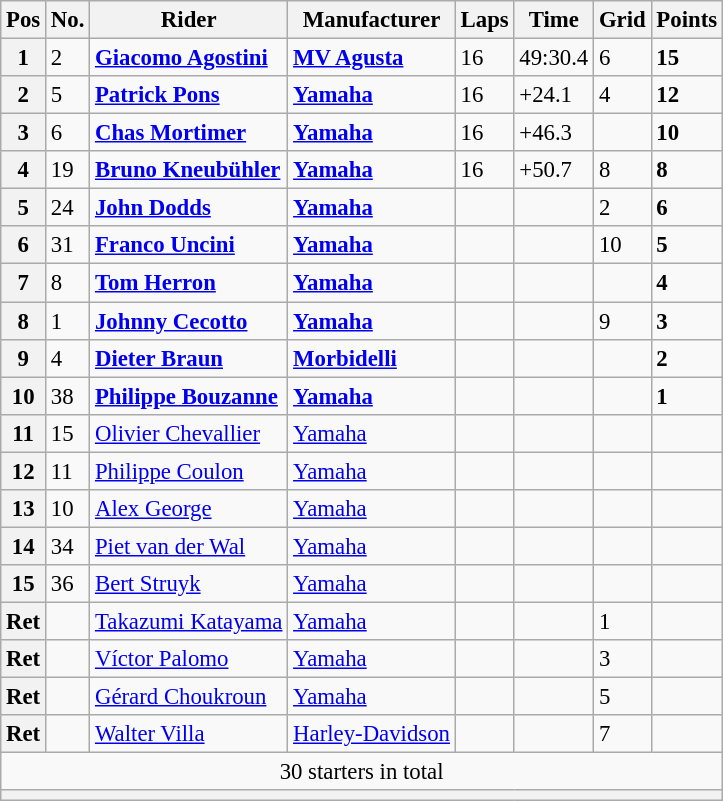<table class="wikitable" style="font-size: 95%;">
<tr>
<th>Pos</th>
<th>No.</th>
<th>Rider</th>
<th>Manufacturer</th>
<th>Laps</th>
<th>Time</th>
<th>Grid</th>
<th>Points</th>
</tr>
<tr>
<th>1</th>
<td>2</td>
<td> <strong><a href='#'>Giacomo Agostini</a></strong></td>
<td><strong><a href='#'>MV Agusta</a></strong></td>
<td>16</td>
<td>49:30.4</td>
<td>6</td>
<td><strong>15</strong></td>
</tr>
<tr>
<th>2</th>
<td>5</td>
<td> <strong><a href='#'>Patrick Pons</a></strong></td>
<td><strong><a href='#'>Yamaha</a></strong></td>
<td>16</td>
<td>+24.1</td>
<td>4</td>
<td><strong>12</strong></td>
</tr>
<tr>
<th>3</th>
<td>6</td>
<td> <strong><a href='#'>Chas Mortimer</a></strong></td>
<td><strong><a href='#'>Yamaha</a></strong></td>
<td>16</td>
<td>+46.3</td>
<td></td>
<td><strong>10</strong></td>
</tr>
<tr>
<th>4</th>
<td>19</td>
<td> <strong><a href='#'>Bruno Kneubühler</a></strong></td>
<td><strong><a href='#'>Yamaha</a></strong></td>
<td>16</td>
<td>+50.7</td>
<td>8</td>
<td><strong>8</strong></td>
</tr>
<tr>
<th>5</th>
<td>24</td>
<td> <strong><a href='#'>John Dodds</a></strong></td>
<td><strong><a href='#'>Yamaha</a></strong></td>
<td></td>
<td></td>
<td>2</td>
<td><strong>6</strong></td>
</tr>
<tr>
<th>6</th>
<td>31</td>
<td> <strong><a href='#'>Franco Uncini</a></strong></td>
<td><strong><a href='#'>Yamaha</a></strong></td>
<td></td>
<td></td>
<td>10</td>
<td><strong>5</strong></td>
</tr>
<tr>
<th>7</th>
<td>8</td>
<td> <strong><a href='#'>Tom Herron</a></strong></td>
<td><strong><a href='#'>Yamaha</a></strong></td>
<td></td>
<td></td>
<td></td>
<td><strong>4</strong></td>
</tr>
<tr>
<th>8</th>
<td>1</td>
<td> <strong><a href='#'>Johnny Cecotto</a></strong></td>
<td><strong><a href='#'>Yamaha</a></strong></td>
<td></td>
<td></td>
<td>9</td>
<td><strong>3</strong></td>
</tr>
<tr>
<th>9</th>
<td>4</td>
<td> <strong><a href='#'>Dieter Braun</a></strong></td>
<td><strong><a href='#'>Morbidelli</a></strong></td>
<td></td>
<td></td>
<td></td>
<td><strong>2</strong></td>
</tr>
<tr>
<th>10</th>
<td>38</td>
<td> <strong><a href='#'>Philippe Bouzanne</a></strong></td>
<td><strong><a href='#'>Yamaha</a></strong></td>
<td></td>
<td></td>
<td></td>
<td><strong>1</strong></td>
</tr>
<tr>
<th>11</th>
<td>15</td>
<td> <a href='#'>Olivier Chevallier</a></td>
<td><a href='#'>Yamaha</a></td>
<td></td>
<td></td>
<td></td>
<td></td>
</tr>
<tr>
<th>12</th>
<td>11</td>
<td> <a href='#'>Philippe Coulon</a></td>
<td><a href='#'>Yamaha</a></td>
<td></td>
<td></td>
<td></td>
<td></td>
</tr>
<tr>
<th>13</th>
<td>10</td>
<td> <a href='#'>Alex George</a></td>
<td><a href='#'>Yamaha</a></td>
<td></td>
<td></td>
<td></td>
<td></td>
</tr>
<tr>
<th>14</th>
<td>34</td>
<td> <a href='#'>Piet van der Wal</a></td>
<td><a href='#'>Yamaha</a></td>
<td></td>
<td></td>
<td></td>
<td></td>
</tr>
<tr>
<th>15</th>
<td>36</td>
<td> <a href='#'>Bert Struyk</a></td>
<td><a href='#'>Yamaha</a></td>
<td></td>
<td></td>
<td></td>
<td></td>
</tr>
<tr>
<th>Ret</th>
<td></td>
<td> <a href='#'>Takazumi Katayama</a></td>
<td><a href='#'>Yamaha</a></td>
<td></td>
<td></td>
<td>1</td>
<td></td>
</tr>
<tr>
<th>Ret</th>
<td></td>
<td> <a href='#'>Víctor Palomo</a></td>
<td><a href='#'>Yamaha</a></td>
<td></td>
<td></td>
<td>3</td>
<td></td>
</tr>
<tr>
<th>Ret</th>
<td></td>
<td> <a href='#'>Gérard Choukroun</a></td>
<td><a href='#'>Yamaha</a></td>
<td></td>
<td></td>
<td>5</td>
<td></td>
</tr>
<tr>
<th>Ret</th>
<td></td>
<td> <a href='#'>Walter Villa</a></td>
<td><a href='#'>Harley-Davidson</a></td>
<td></td>
<td></td>
<td>7</td>
<td></td>
</tr>
<tr>
<td colspan=8 align=center>30 starters in total</td>
</tr>
<tr>
<th colspan=8></th>
</tr>
</table>
